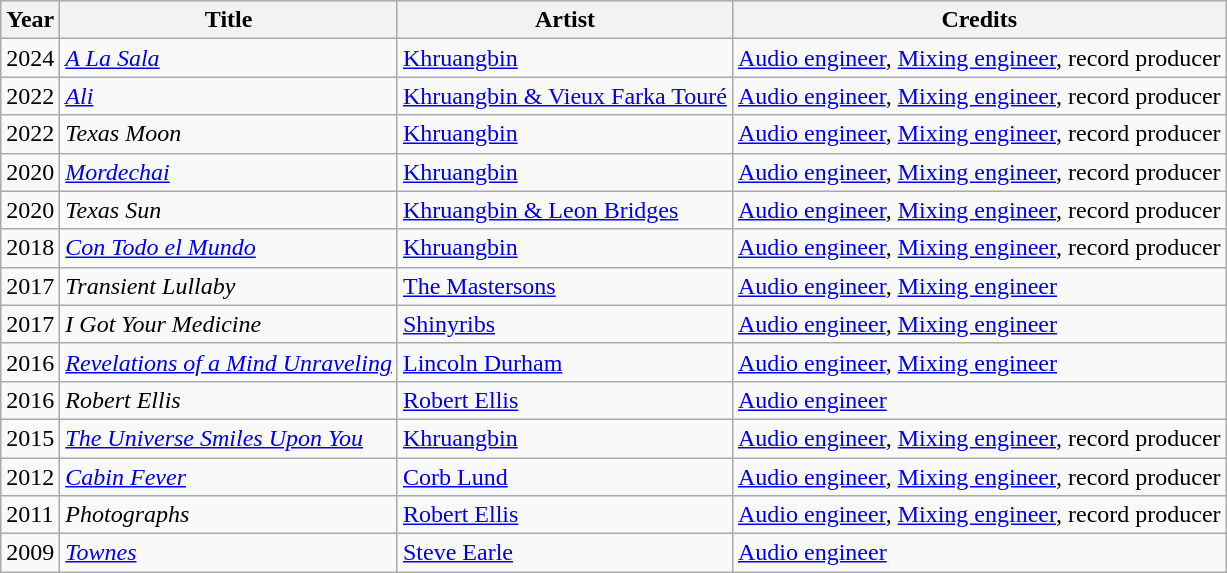<table class="wikitable sortable">
<tr>
<th>Year</th>
<th>Title</th>
<th>Artist</th>
<th>Credits</th>
</tr>
<tr>
<td>2024</td>
<td><em><a href='#'>A La Sala</a></em></td>
<td><a href='#'>Khruangbin</a></td>
<td><a href='#'>Audio engineer</a>, <a href='#'>Mixing engineer</a>, record producer</td>
</tr>
<tr>
<td>2022</td>
<td><em><a href='#'>Ali</a></em></td>
<td><a href='#'>Khruangbin & Vieux Farka Touré</a></td>
<td><a href='#'>Audio engineer</a>, <a href='#'>Mixing engineer</a>, record producer</td>
</tr>
<tr>
<td>2022</td>
<td><em>Texas Moon</em></td>
<td><a href='#'>Khruangbin</a></td>
<td><a href='#'>Audio engineer</a>, <a href='#'>Mixing engineer</a>, record producer</td>
</tr>
<tr>
<td>2020</td>
<td><em><a href='#'>Mordechai</a></em></td>
<td><a href='#'>Khruangbin</a></td>
<td><a href='#'>Audio engineer</a>, <a href='#'>Mixing engineer</a>, record producer</td>
</tr>
<tr>
<td>2020</td>
<td><em>Texas Sun</em></td>
<td><a href='#'>Khruangbin & Leon Bridges</a></td>
<td><a href='#'>Audio engineer</a>, <a href='#'>Mixing engineer</a>, record producer</td>
</tr>
<tr>
<td>2018</td>
<td><em><a href='#'>Con Todo el Mundo</a></em></td>
<td><a href='#'>Khruangbin</a></td>
<td><a href='#'>Audio engineer</a>, <a href='#'>Mixing engineer</a>, record producer</td>
</tr>
<tr>
<td>2017</td>
<td><em>Transient Lullaby</em></td>
<td><a href='#'>The Mastersons</a></td>
<td><a href='#'>Audio engineer</a>, <a href='#'>Mixing engineer</a></td>
</tr>
<tr>
<td>2017</td>
<td><em>I Got Your Medicine</em></td>
<td><a href='#'>Shinyribs</a></td>
<td><a href='#'>Audio engineer</a>, <a href='#'>Mixing engineer</a></td>
</tr>
<tr>
<td>2016</td>
<td><em><a href='#'>Revelations of a Mind Unraveling</a></em></td>
<td><a href='#'>Lincoln Durham</a></td>
<td><a href='#'>Audio engineer</a>, <a href='#'>Mixing engineer</a></td>
</tr>
<tr>
<td>2016</td>
<td><em>Robert Ellis</em></td>
<td><a href='#'>Robert Ellis</a></td>
<td><a href='#'>Audio engineer</a></td>
</tr>
<tr>
<td>2015</td>
<td><em><a href='#'>The Universe Smiles Upon You</a></em></td>
<td><a href='#'>Khruangbin</a></td>
<td><a href='#'>Audio engineer</a>, <a href='#'>Mixing engineer</a>, record producer</td>
</tr>
<tr>
<td>2012</td>
<td><em><a href='#'>Cabin Fever</a></em></td>
<td><a href='#'>Corb Lund</a></td>
<td><a href='#'>Audio engineer</a>, <a href='#'>Mixing engineer</a>, record producer</td>
</tr>
<tr>
<td>2011</td>
<td><em>Photographs</em></td>
<td><a href='#'>Robert Ellis</a></td>
<td><a href='#'>Audio engineer</a>, <a href='#'>Mixing engineer</a>, record producer</td>
</tr>
<tr>
<td>2009</td>
<td><em><a href='#'>Townes</a></em></td>
<td><a href='#'>Steve Earle</a></td>
<td><a href='#'>Audio engineer</a></td>
</tr>
</table>
